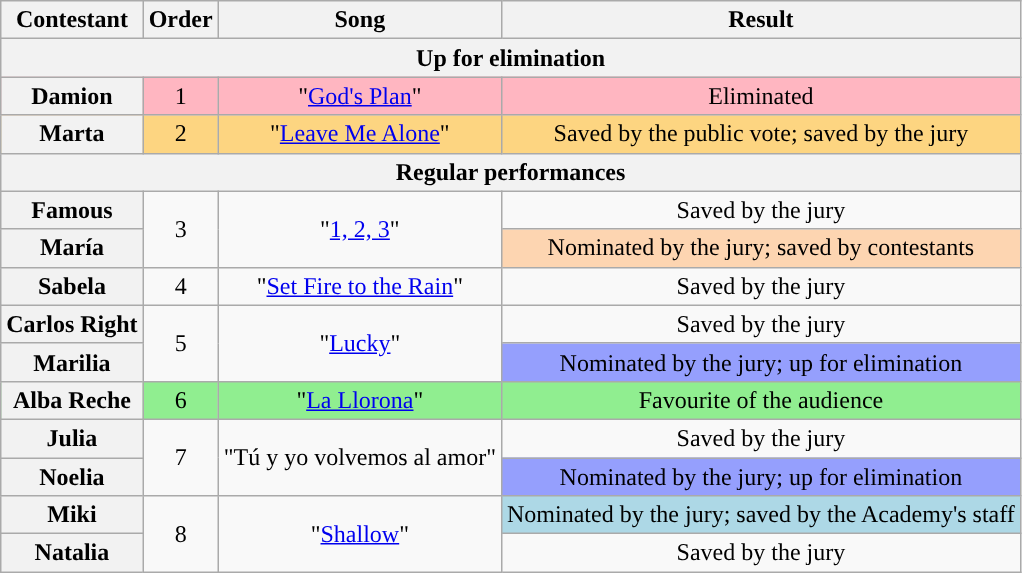<table class="wikitable plainrowheaders" style="text-align:center;">
<tr>
<th scope="col">Contestant</th>
<th scope="col">Order</th>
<th scope="col">Song</th>
<th scope="col">Result</th>
</tr>
<tr>
<th colspan="4">Up for elimination</th>
</tr>
<tr style="background:lightpink">
<th scope="row">Damion</th>
<td>1</td>
<td>"<a href='#'>God's Plan</a>"</td>
<td>Eliminated</td>
</tr>
<tr style="background:#fdd581;">
<th scope="row">Marta</th>
<td>2</td>
<td>"<a href='#'>Leave Me Alone</a>"</td>
<td>Saved by the public vote; saved by the jury</td>
</tr>
<tr>
<th colspan="4">Regular performances</th>
</tr>
<tr>
<th scope="row">Famous</th>
<td rowspan="2">3</td>
<td rowspan="2">"<a href='#'>1, 2, 3</a>"</td>
<td>Saved by the jury</td>
</tr>
<tr>
<th scope="row">María</th>
<td style="background:#fdd5b1;">Nominated by the jury; saved by contestants</td>
</tr>
<tr>
<th scope="row">Sabela</th>
<td>4</td>
<td>"<a href='#'>Set Fire to the Rain</a>"</td>
<td>Saved by the jury</td>
</tr>
<tr>
<th scope="row">Carlos Right</th>
<td rowspan="2">5</td>
<td rowspan="2">"<a href='#'>Lucky</a>"</td>
<td>Saved by the jury</td>
</tr>
<tr>
<th scope="row">Marilia</th>
<td style="background:#959ffd;">Nominated by the jury; up for elimination</td>
</tr>
<tr style="background:lightgreen">
<th scope="row">Alba Reche</th>
<td>6</td>
<td>"<a href='#'>La Llorona</a>"</td>
<td style="background:lightgreen">Favourite of the audience</td>
</tr>
<tr>
<th scope="row">Julia</th>
<td rowspan="2">7</td>
<td rowspan="2">"Tú y yo volvemos al amor"</td>
<td>Saved by the jury</td>
</tr>
<tr>
<th scope="row">Noelia</th>
<td style="background:#959ffd;">Nominated by the jury; up for elimination</td>
</tr>
<tr>
<th scope="row">Miki</th>
<td rowspan="2">8</td>
<td rowspan="2">"<a href='#'>Shallow</a>"</td>
<td style="background:lightblue;">Nominated by the jury; saved by the Academy's staff</td>
</tr>
<tr>
<th scope="row">Natalia</th>
<td>Saved by the jury</td>
</tr>
</table>
